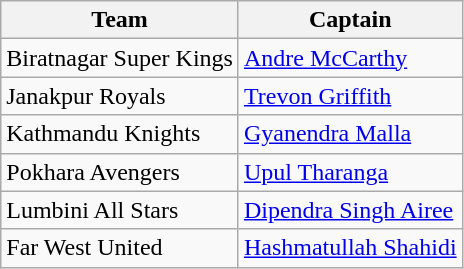<table class="wikitable">
<tr>
<th>Team</th>
<th>Captain</th>
</tr>
<tr>
<td>Biratnagar Super Kings</td>
<td><a href='#'>Andre McCarthy</a></td>
</tr>
<tr>
<td>Janakpur Royals</td>
<td><a href='#'>Trevon Griffith</a></td>
</tr>
<tr>
<td>Kathmandu Knights</td>
<td><a href='#'>Gyanendra Malla</a></td>
</tr>
<tr>
<td>Pokhara Avengers</td>
<td><a href='#'>Upul Tharanga</a></td>
</tr>
<tr>
<td>Lumbini All Stars</td>
<td><a href='#'>Dipendra Singh Airee</a></td>
</tr>
<tr>
<td>Far West United</td>
<td><a href='#'>Hashmatullah Shahidi</a></td>
</tr>
</table>
